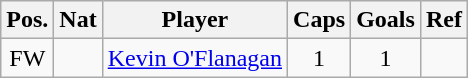<table class="wikitable" style="text-align:center; border:1px #aaa solid;">
<tr>
<th>Pos.</th>
<th>Nat</th>
<th>Player</th>
<th>Caps</th>
<th>Goals</th>
<th>Ref</th>
</tr>
<tr>
<td>FW</td>
<td><em></em></td>
<td style="text-align:left;"><a href='#'>Kevin O'Flanagan</a></td>
<td>1</td>
<td>1</td>
<td></td>
</tr>
</table>
